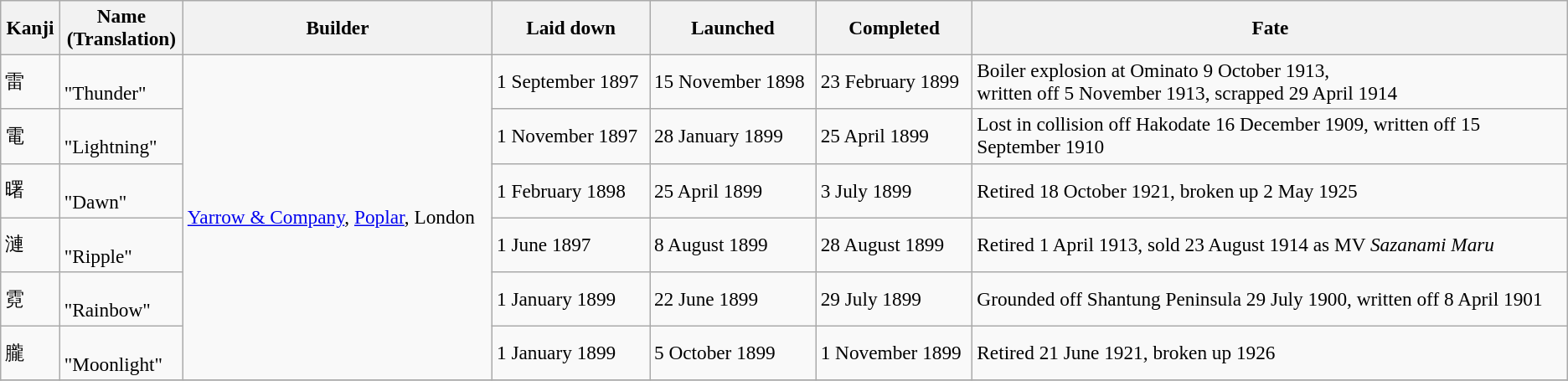<table class="wikitable" style="font-size:97%;">
<tr>
<th>Kanji</th>
<th>Name<br>(Translation)</th>
<th>Builder</th>
<th>Laid down</th>
<th>Launched</th>
<th>Completed</th>
<th width="38%">Fate</th>
</tr>
<tr>
<td>雷</td>
<td><br>"Thunder"</td>
<td rowspan=6><a href='#'>Yarrow & Company</a>, <a href='#'>Poplar</a>, London</td>
<td>1 September 1897</td>
<td>15 November 1898</td>
<td>23 February 1899</td>
<td>Boiler explosion at Ominato 9 October 1913,<br>written off 5 November 1913, scrapped 29 April 1914</td>
</tr>
<tr>
<td>電</td>
<td><br>"Lightning"</td>
<td>1 November 1897</td>
<td>28 January 1899</td>
<td>25 April 1899</td>
<td>Lost in collision off Hakodate 16 December 1909, written off 15 September 1910</td>
</tr>
<tr>
<td>曙</td>
<td><br>"Dawn"</td>
<td>1 February 1898</td>
<td>25 April 1899</td>
<td>3 July 1899</td>
<td>Retired 18 October 1921, broken up 2 May 1925</td>
</tr>
<tr>
<td>漣</td>
<td><br>"Ripple"</td>
<td>1 June 1897</td>
<td>8 August 1899</td>
<td>28 August 1899</td>
<td>Retired 1 April 1913, sold 23 August 1914 as MV <em>Sazanami Maru</em></td>
</tr>
<tr>
<td>霓</td>
<td><br>"Rainbow"</td>
<td>1 January 1899</td>
<td>22 June 1899</td>
<td>29 July 1899</td>
<td>Grounded off Shantung Peninsula 29 July 1900, written off 8 April 1901</td>
</tr>
<tr>
<td>朧</td>
<td><br>"Moonlight"</td>
<td>1 January 1899</td>
<td>5 October 1899</td>
<td>1 November 1899</td>
<td>Retired 21 June 1921, broken up 1926</td>
</tr>
<tr>
</tr>
</table>
